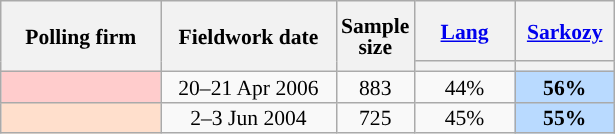<table class="wikitable sortable" style="text-align:center;font-size:90%;line-height:14px;">
<tr style="height:40px;">
<th style="width:100px;" rowspan="2">Polling firm</th>
<th style="width:110px;" rowspan="2">Fieldwork date</th>
<th style="width:35px;" rowspan="2">Sample<br>size</th>
<th class="unsortable" style="width:60px;"><a href='#'>Lang</a><br></th>
<th class="unsortable" style="width:60px;"><a href='#'>Sarkozy</a><br></th>
</tr>
<tr>
<th style="background:"></th>
<th style="background:"></th>
</tr>
<tr>
<td style="background:#FFCCCC;"></td>
<td data-sort-value="2006-04-21">20–21 Apr 2006</td>
<td>883</td>
<td>44%</td>
<td style="background:#B9DAFF;"><strong>56%</strong></td>
</tr>
<tr>
<td style="background:#FFDFCC;"></td>
<td data-sort-value="2004-06-03">2–3 Jun 2004</td>
<td>725</td>
<td>45%</td>
<td style="background:#B9DAFF;"><strong>55%</strong></td>
</tr>
</table>
